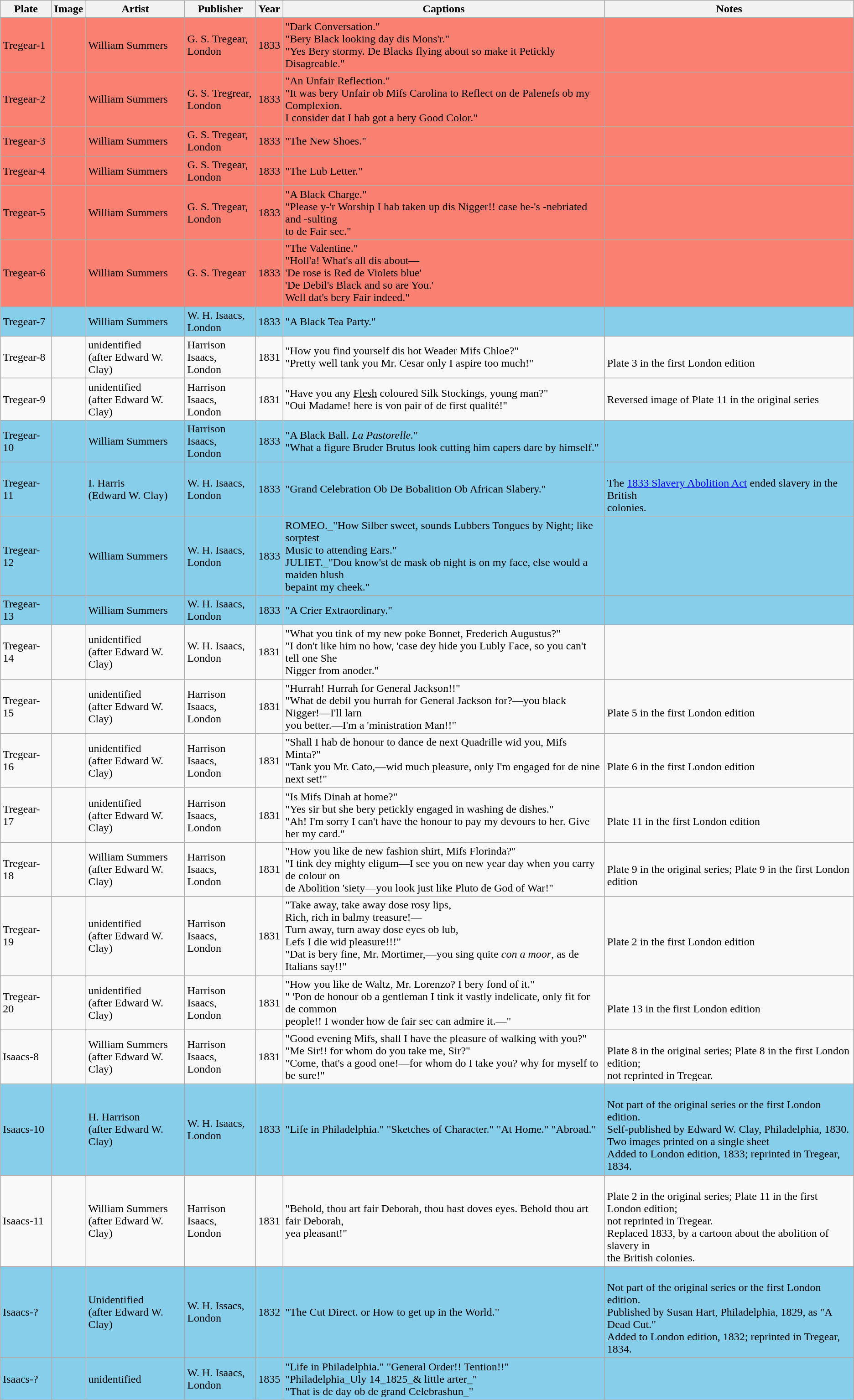<table class="wikitable sortable">
<tr>
<th>Plate</th>
<th>Image</th>
<th>Artist</th>
<th>Publisher</th>
<th>Year</th>
<th>Captions</th>
<th>Notes</th>
</tr>
<tr style="background:#FA8072">
<td>Tregear-1</td>
<td></td>
<td>William Summers</td>
<td>G. S. Tregear,<br>London</td>
<td>1833</td>
<td>"Dark Conversation."<br>"Bery Black looking day dis Mons'r."<br>"Yes Bery stormy. De Blacks flying about so make it Petickly Disagreable."</td>
<td></td>
</tr>
<tr style="background:#FA8072">
<td>Tregear-2</td>
<td></td>
<td>William Summers</td>
<td>G. S. Tregrear,<br>London</td>
<td>1833</td>
<td>"An Unfair Reflection."<br>"It was bery Unfair ob Mifs Carolina to Reflect on de Palenefs ob my Complexion.<br>I consider dat I hab got a bery Good Color."</td>
<td></td>
</tr>
<tr style="background:#FA8072">
<td>Tregear-3</td>
<td></td>
<td>William Summers</td>
<td>G. S. Tregear,<br>London</td>
<td>1833</td>
<td>"The New Shoes."</td>
<td></td>
</tr>
<tr style="background:#FA8072">
<td>Tregear-4</td>
<td></td>
<td>William Summers</td>
<td>G. S. Tregear,<br>London</td>
<td>1833</td>
<td>"The Lub Letter."</td>
<td></td>
</tr>
<tr style="background:#FA8072">
<td>Tregear-5</td>
<td></td>
<td>William Summers</td>
<td>G. S. Tregear,<br>London</td>
<td>1833</td>
<td>"A Black Charge."<br>"Please y-'r Worship I hab taken up dis Nigger!! case he-'s -nebriated and -sulting<br>to de Fair sec."</td>
<td></td>
</tr>
<tr style="background:#FA8072">
<td>Tregear-6</td>
<td></td>
<td>William Summers</td>
<td>G. S. Tregear</td>
<td>1833</td>
<td>"The Valentine."<br>"Holl'a! What's all dis about—<br>'De rose is Red de Violets blue'<br>'De Debil's Black and so are You.'<br>Well dat's bery Fair indeed."</td>
<td></td>
</tr>
<tr style="background:#87CEEB">
<td>Tregear-7</td>
<td></td>
<td>William Summers</td>
<td>W. H. Isaacs,<br>London</td>
<td>1833</td>
<td>"A Black Tea Party."</td>
<td></td>
</tr>
<tr>
<td>Tregear-8</td>
<td></td>
<td>unidentified<br>(after Edward W. Clay)</td>
<td>Harrison Isaacs,<br>London</td>
<td>1831</td>
<td>"How you find yourself dis hot Weader Mifs Chloe?"<br>"Pretty well tank you Mr. Cesar only I aspire too much!"</td>
<td><br>Plate 3 in the first London edition</td>
</tr>
<tr>
<td>Tregear-9</td>
<td></td>
<td>unidentified<br>(after Edward W. Clay)</td>
<td>Harrison Isaacs,<br>London</td>
<td>1831</td>
<td>"Have you any <u>Flesh</u> coloured Silk Stockings, young man?"<br>"Oui Madame! here is von pair of de first qualité!"</td>
<td>Reversed image of Plate 11 in the original series<br></td>
</tr>
<tr style="background:#87CEEB">
<td>Tregear-10</td>
<td></td>
<td>William Summers</td>
<td>Harrison Isaacs,<br>London</td>
<td>1833</td>
<td>"A Black Ball. <em>La Pastorelle.</em>"<br>"What a figure Bruder Brutus look cutting him capers dare by himself."</td>
<td></td>
</tr>
<tr style="background:#87CEEB">
<td>Tregear-11</td>
<td></td>
<td>I. Harris<br>(Edward W. Clay)</td>
<td>W. H. Isaacs,<br>London</td>
<td>1833</td>
<td>"Grand Celebration Ob De Bobalition Ob African Slabery."</td>
<td><br>The <a href='#'>1833 Slavery Abolition Act</a> ended slavery in the British<br>colonies.</td>
</tr>
<tr style="background:#87CEEB">
<td>Tregear-12</td>
<td></td>
<td>William Summers</td>
<td>W. H. Isaacs,<br>London</td>
<td>1833</td>
<td>ROMEO._"How Silber sweet, sounds Lubbers Tongues by Night; like sorptest<br>Music to attending Ears."<br>JULIET._"Dou know'st de mask ob night is on my face, else would a maiden blush<br>bepaint my cheek."</td>
<td></td>
</tr>
<tr style="background:#87CEEB">
<td>Tregear-13</td>
<td></td>
<td>William Summers</td>
<td>W. H. Isaacs,<br>London</td>
<td>1833</td>
<td>"A Crier Extraordinary."</td>
<td></td>
</tr>
<tr>
<td>Tregear-14</td>
<td></td>
<td>unidentified<br>(after Edward W. Clay)</td>
<td>W. H. Isaacs,<br>London</td>
<td>1831</td>
<td>"What you tink of my new poke Bonnet, Frederich Augustus?"<br>"I don't like him no how, 'case dey hide you Lubly Face, so you can't tell one She<br>Nigger from anoder."</td>
<td></td>
</tr>
<tr>
<td>Tregear-15</td>
<td></td>
<td>unidentified<br>(after Edward W. Clay)</td>
<td>Harrison Isaacs,<br>London</td>
<td>1831</td>
<td>"Hurrah! Hurrah for General Jackson!!"<br>"What de debil you hurrah for General Jackson for?—you black Nigger!—I'll larn<br>you better.—I'm a 'ministration Man!!"</td>
<td><br>Plate 5 in the first London edition</td>
</tr>
<tr>
<td>Tregear-16</td>
<td></td>
<td>unidentified<br>(after Edward W. Clay)</td>
<td>Harrison Isaacs,<br>London</td>
<td>1831</td>
<td>"Shall I hab de honour to dance de next Quadrille wid you, Mifs Minta?"<br>"Tank you Mr. Cato,—wid much pleasure, only I'm engaged for de nine next set!"</td>
<td><br>Plate 6 in the first London edition</td>
</tr>
<tr>
<td>Tregear-17</td>
<td></td>
<td>unidentified<br>(after Edward W. Clay)</td>
<td>Harrison Isaacs,<br>London</td>
<td>1831</td>
<td>"Is Mifs Dinah at home?"<br>"Yes sir but she bery petickly engaged in washing de dishes."<br>"Ah! I'm sorry I can't have the honour to pay my devours to her. Give her my card."</td>
<td><br>Plate 11 in the first London edition</td>
</tr>
<tr>
<td>Tregear-18</td>
<td></td>
<td>William Summers<br>(after Edward W. Clay)</td>
<td>Harrison Isaacs,<br>London</td>
<td>1831</td>
<td>"How you like de new fashion shirt, Mifs Florinda?"<br>"I tink dey mighty eligum—I see you on new year day when you carry de colour on<br>de Abolition 'siety—you look just like Pluto de God of War!"</td>
<td><br>Plate 9 in the original series; Plate 9 in the first London edition</td>
</tr>
<tr>
<td>Tregear-19</td>
<td></td>
<td>unidentified<br>(after Edward W. Clay)</td>
<td>Harrison Isaacs,<br>London</td>
<td>1831</td>
<td>"Take away, take away dose rosy lips,<br>Rich, rich in balmy treasure!—<br>Turn away, turn away dose eyes ob lub,<br>Lefs I die wid pleasure!!!"<br>"Dat is bery fine, Mr. Mortimer,—you sing quite <em>con a moor</em>, as de Italians say!!"</td>
<td><br>Plate 2 in the first London edition</td>
</tr>
<tr>
<td>Tregear-20</td>
<td></td>
<td>unidentified<br>(after Edward W. Clay)</td>
<td>Harrison Isaacs,<br>London</td>
<td>1831</td>
<td>"How you like de Waltz, Mr. Lorenzo? I bery fond of it."<br>" 'Pon de honour ob a gentleman I tink it vastly indelicate, only fit for de common<br>people!! I wonder how de fair sec can admire it.—"</td>
<td><br>Plate 13 in the first London edition</td>
</tr>
<tr>
<td>Isaacs-8</td>
<td></td>
<td>William Summers<br>(after Edward W. Clay)</td>
<td>Harrison Isaacs,<br>London</td>
<td>1831</td>
<td>"Good evening Mifs, shall I have the pleasure of walking with you?"<br>"Me Sir!! for whom do you take me, Sir?"<br>"Come, that's a good one!—for whom do I take you? why for myself to be sure!"</td>
<td><br>Plate 8 in the original series; Plate 8 in the first London edition;<br>not reprinted in Tregear.</td>
</tr>
<tr style="background:#87CEEB">
<td>Isaacs-10</td>
<td></td>
<td>H. Harrison<br>(after Edward W. Clay)</td>
<td>W. H. Isaacs,<br>London</td>
<td>1833</td>
<td>"Life in Philadelphia." "Sketches of Character." "At Home." "Abroad."</td>
<td><br>Not part of the original series or the first London edition.<br>Self-published by Edward W. Clay, Philadelphia, 1830.<br>Two images printed on a single sheet<br>Added to London edition, 1833; reprinted in Tregear, 1834.</td>
</tr>
<tr>
<td>Isaacs-11</td>
<td></td>
<td>William Summers<br>(after Edward W. Clay)</td>
<td>Harrison Isaacs,<br>London</td>
<td>1831</td>
<td>"Behold, thou art fair Deborah, thou hast doves eyes. Behold thou art fair Deborah,<br>yea pleasant!"</td>
<td><br>Plate 2 in the original series; Plate 11 in the first London edition;<br>not reprinted in Tregear.<br>Replaced 1833, by a cartoon about the abolition of slavery in<br>the British colonies.</td>
</tr>
<tr style="background:#87CEEB">
<td>Isaacs-?</td>
<td></td>
<td>Unidentified<br>(after Edward W. Clay)</td>
<td>W. H. Issacs,<br>London</td>
<td>1832</td>
<td>"The Cut Direct. or How to get up in the World."</td>
<td><br>Not part of the original series or the first London edition.<br>Published by Susan Hart, Philadelphia, 1829, as "A Dead Cut."<br>Added to London edition, 1832; reprinted in Tregear, 1834.</td>
</tr>
<tr style="background:#87CEEB">
<td>Isaacs-?</td>
<td></td>
<td>unidentified</td>
<td>W. H. Isaacs,<br>London</td>
<td>1835</td>
<td>"Life in Philadelphia." "General Order!! Tention!!"<br>"Philadelphia_Uly 14_1825_& little arter_"<br>"That is de day ob de grand Celebrashun_"</td>
<td></td>
</tr>
</table>
